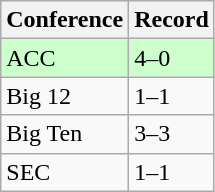<table class="wikitable">
<tr>
<th>Conference</th>
<th>Record</th>
</tr>
<tr bgcolor=#ccffcc>
<td>ACC</td>
<td>4–0</td>
</tr>
<tr>
<td>Big 12</td>
<td>1–1</td>
</tr>
<tr>
<td>Big Ten</td>
<td>3–3</td>
</tr>
<tr>
<td>SEC</td>
<td>1–1</td>
</tr>
</table>
